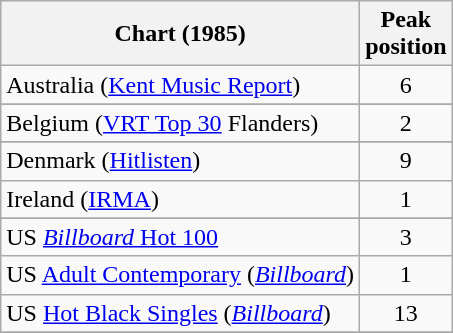<table class="wikitable sortable">
<tr>
<th>Chart (1985)</th>
<th>Peak<br>position</th>
</tr>
<tr>
<td>Australia (<a href='#'>Kent Music Report</a>)</td>
<td align="center">6</td>
</tr>
<tr>
</tr>
<tr>
</tr>
<tr>
<td>Belgium (<a href='#'>VRT Top 30</a> Flanders)</td>
<td align="center">2</td>
</tr>
<tr>
</tr>
<tr>
</tr>
<tr>
<td>Denmark (<a href='#'>Hitlisten</a>)</td>
<td align="center">9</td>
</tr>
<tr>
<td>Ireland (<a href='#'>IRMA</a>)</td>
<td align="center">1</td>
</tr>
<tr>
</tr>
<tr>
</tr>
<tr>
</tr>
<tr>
</tr>
<tr>
</tr>
<tr>
</tr>
<tr>
<td>US <a href='#'><em>Billboard</em> Hot 100</a></td>
<td align="center">3</td>
</tr>
<tr>
<td>US <a href='#'>Adult Contemporary</a> (<em><a href='#'>Billboard</a></em>)</td>
<td align="center">1</td>
</tr>
<tr>
<td>US <a href='#'>Hot Black Singles</a> (<em><a href='#'>Billboard</a></em>)</td>
<td align="center">13</td>
</tr>
<tr>
</tr>
</table>
